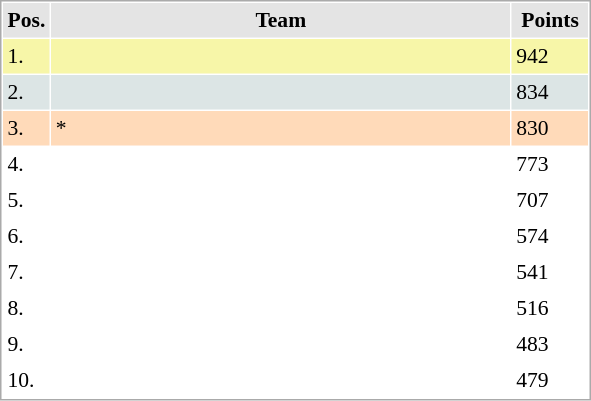<table cellspacing="1" cellpadding="3" style="border:1px solid #aaa; font-size:90%;">
<tr style="background:#e4e4e4;">
<th style="width:10px;">Pos.</th>
<th style="width:300px;">Team</th>
<th style="width:45px;">Points</th>
</tr>
<tr style="background:#f7f6a8;">
<td>1.</td>
<td align="left"><strong></strong></td>
<td>942</td>
</tr>
<tr style="background:#dce5e5;">
<td>2.</td>
<td align="left"></td>
<td>834</td>
</tr>
<tr style="background:#ffdab9;">
<td>3.</td>
<td align="left">*</td>
<td>830</td>
</tr>
<tr>
<td>4.</td>
<td align="left"></td>
<td>773</td>
</tr>
<tr>
<td>5.</td>
<td align="left"></td>
<td>707</td>
</tr>
<tr>
<td>6.</td>
<td align="left"></td>
<td>574</td>
</tr>
<tr>
<td>7.</td>
<td align="left"></td>
<td>541</td>
</tr>
<tr>
<td>8.</td>
<td align="left"></td>
<td>516</td>
</tr>
<tr>
<td>9.</td>
<td align="left"></td>
<td>483</td>
</tr>
<tr>
<td>10.</td>
<td align="left"></td>
<td>479</td>
</tr>
</table>
